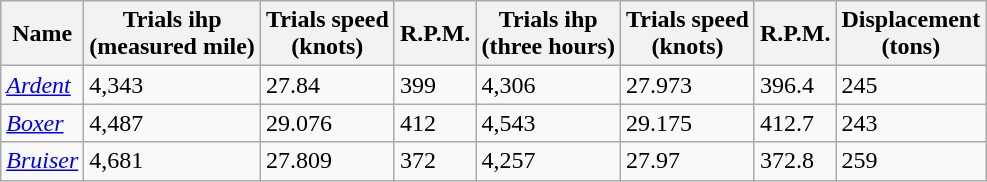<table class="wikitable">
<tr>
<th>Name</th>
<th>Trials ihp <br>(measured mile)</th>
<th>Trials speed<br>(knots)</th>
<th>R.P.M.</th>
<th>Trials ihp <br>(three hours)</th>
<th>Trials speed<br>(knots)</th>
<th>R.P.M.</th>
<th>Displacement <br> (tons)</th>
</tr>
<tr>
<td><a href='#'><em>Ardent</em></a></td>
<td>4,343</td>
<td>27.84</td>
<td>399</td>
<td>4,306</td>
<td>27.973</td>
<td>396.4</td>
<td>245</td>
</tr>
<tr>
<td><a href='#'><em>Boxer</em></a></td>
<td>4,487</td>
<td>29.076</td>
<td>412</td>
<td>4,543</td>
<td>29.175</td>
<td>412.7</td>
<td>243</td>
</tr>
<tr>
<td><a href='#'><em>Bruiser</em></a></td>
<td>4,681</td>
<td>27.809</td>
<td>372</td>
<td>4,257</td>
<td>27.97</td>
<td>372.8</td>
<td>259</td>
</tr>
</table>
